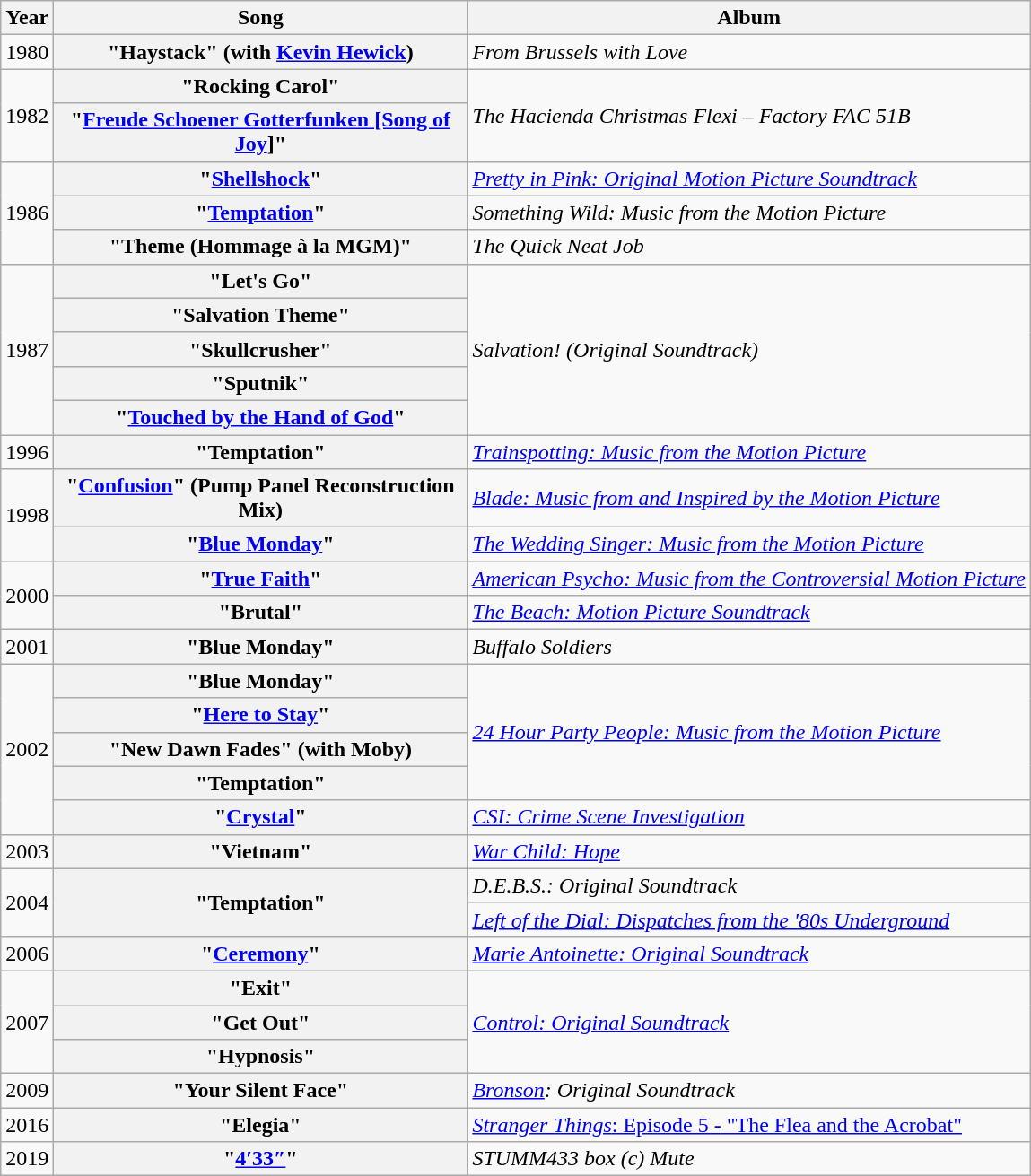<table class="wikitable plainrowheaders">
<tr>
<th scope="col">Year</th>
<th scope="col" width=300>Song</th>
<th scope="col">Album</th>
</tr>
<tr>
<td>1980</td>
<th scope="row">"Haystack" (with <a href='#'>Kevin Hewick</a>)</th>
<td><em>From Brussels with Love</em></td>
</tr>
<tr>
<td rowspan="2">1982</td>
<th scope="row">"Rocking Carol"</th>
<td rowspan="2"><em>The Hacienda Christmas Flexi – Factory FAC 51B</em></td>
</tr>
<tr>
<th scope="row">"<a href='#'>Freude Schoener Gotterfunken [Song of Joy</a>]"</th>
</tr>
<tr>
<td rowspan="3">1986</td>
<th scope="row">"<a href='#'>Shellshock</a>"</th>
<td><em><a href='#'>Pretty in Pink: Original Motion Picture Soundtrack</a></em></td>
</tr>
<tr>
<th scope="row">"<a href='#'>Temptation</a>"</th>
<td><em>Something Wild: Music from the Motion Picture</em></td>
</tr>
<tr>
<th scope="row">"Theme (Hommage à la MGM)"</th>
<td><em>The Quick Neat Job</em></td>
</tr>
<tr>
<td rowspan="5">1987</td>
<th scope="row">"Let's Go"</th>
<td rowspan="5"><em>Salvation! (Original Soundtrack)</em></td>
</tr>
<tr>
<th scope="row">"Salvation Theme"</th>
</tr>
<tr>
<th scope="row">"Skullcrusher"</th>
</tr>
<tr>
<th scope="row">"Sputnik"</th>
</tr>
<tr>
<th scope="row">"<a href='#'>Touched by the Hand of God</a>"</th>
</tr>
<tr>
<td>1996</td>
<th scope="row">"Temptation"</th>
<td><em><a href='#'>Trainspotting: Music from the Motion Picture</a></em></td>
</tr>
<tr>
<td rowspan="2">1998</td>
<th scope="row">"<a href='#'>Confusion</a>" (Pump Panel Reconstruction Mix)</th>
<td><em><a href='#'>Blade: Music from and Inspired by the Motion Picture</a></em></td>
</tr>
<tr>
<th scope="row">"<a href='#'>Blue Monday</a>"</th>
<td><em><a href='#'>The Wedding Singer: Music from the Motion Picture</a></em></td>
</tr>
<tr>
<td rowspan="2">2000</td>
<th scope="row">"<a href='#'>True Faith</a>"</th>
<td><em><a href='#'>American Psycho: Music from the Controversial Motion Picture</a></em></td>
</tr>
<tr>
<th scope="row">"Brutal"</th>
<td><em><a href='#'>The Beach: Motion Picture Soundtrack</a></em></td>
</tr>
<tr>
<td>2001</td>
<th scope="row">"Blue Monday"</th>
<td><em>Buffalo Soldiers</em></td>
</tr>
<tr>
<td rowspan="5">2002</td>
<th scope="row">"Blue Monday"</th>
<td rowspan="4"><em><a href='#'>24 Hour Party People: Music from the Motion Picture</a></em></td>
</tr>
<tr>
<th scope="row">"<a href='#'>Here to Stay</a>"</th>
</tr>
<tr>
<th scope="row">"New Dawn Fades" (with Moby)</th>
</tr>
<tr>
<th scope="row">"Temptation"</th>
</tr>
<tr>
<th scope="row">"<a href='#'>Crystal</a>"</th>
<td><em><a href='#'>CSI: Crime Scene Investigation</a></em></td>
</tr>
<tr>
<td>2003</td>
<th scope="row">"Vietnam"</th>
<td><em><a href='#'>War Child: Hope</a></em></td>
</tr>
<tr>
<td rowspan="2">2004</td>
<th scope="row" rowspan="2">"Temptation"</th>
<td><em>D.E.B.S.: Original Soundtrack</em></td>
</tr>
<tr>
<td><em><a href='#'>Left of the Dial: Dispatches from the '80s Underground</a></em></td>
</tr>
<tr>
<td>2006</td>
<th scope="row">"<a href='#'>Ceremony</a>"</th>
<td><em><a href='#'>Marie Antoinette: Original Soundtrack</a></em></td>
</tr>
<tr>
<td rowspan="3">2007</td>
<th scope="row">"Exit"</th>
<td rowspan="3"><em><a href='#'>Control: Original Soundtrack</a></em></td>
</tr>
<tr>
<th scope="row">"Get Out"</th>
</tr>
<tr>
<th scope="row">"Hypnosis"</th>
</tr>
<tr>
<td rowspan="1">2009</td>
<th scope="row">"Your Silent Face"</th>
<td rowspan="1"><em><a href='#'>Bronson</a>: Original Soundtrack</em></td>
</tr>
<tr>
<td>2016</td>
<th scope="row">"Elegia"</th>
<td><a href='#'><em>Stranger Things</em>: Episode 5 - "The Flea and the Acrobat"</a></td>
</tr>
<tr>
<td>2019</td>
<th scope="row">"<a href='#'>4′33″</a>"</th>
<td><em>STUMM433 box (c) Mute</em></td>
</tr>
</table>
